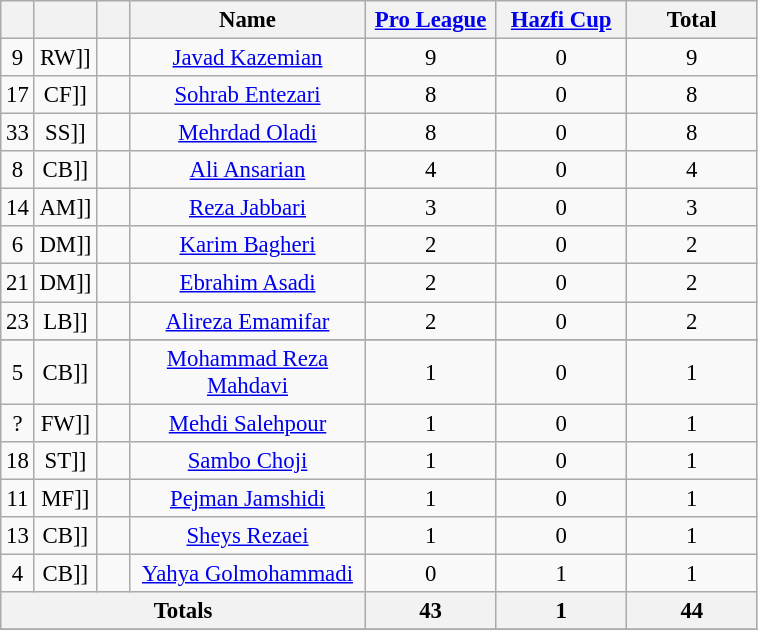<table class="wikitable sortable" style="text-align:center; font-size:95%;">
<tr>
<th width="15"></th>
<th width="15"></th>
<th width="15"></th>
<th width="150">Name</th>
<th width="80"><a href='#'>Pro League</a></th>
<th width="80"><a href='#'>Hazfi Cup</a></th>
<th width="80">Total</th>
</tr>
<tr>
<td>9</td>
<td [[>RW]]</td>
<td></td>
<td><a href='#'>Javad Kazemian</a></td>
<td>9</td>
<td>0</td>
<td>9</td>
</tr>
<tr>
<td>17</td>
<td [[>CF]]</td>
<td></td>
<td><a href='#'>Sohrab Entezari</a></td>
<td>8</td>
<td>0</td>
<td>8</td>
</tr>
<tr>
<td>33</td>
<td [[>SS]]</td>
<td></td>
<td><a href='#'>Mehrdad Oladi</a></td>
<td>8</td>
<td>0</td>
<td>8</td>
</tr>
<tr>
<td>8</td>
<td [[>CB]]</td>
<td></td>
<td><a href='#'>Ali Ansarian</a></td>
<td>4</td>
<td>0</td>
<td>4</td>
</tr>
<tr>
<td>14</td>
<td [[>AM]]</td>
<td></td>
<td><a href='#'>Reza Jabbari</a></td>
<td>3</td>
<td>0</td>
<td>3</td>
</tr>
<tr>
<td>6</td>
<td [[>DM]]</td>
<td></td>
<td><a href='#'>Karim Bagheri</a></td>
<td>2</td>
<td>0</td>
<td>2</td>
</tr>
<tr>
<td>21</td>
<td [[>DM]]</td>
<td></td>
<td><a href='#'>Ebrahim Asadi</a></td>
<td>2</td>
<td>0</td>
<td>2</td>
</tr>
<tr>
<td>23</td>
<td [[>LB]]</td>
<td></td>
<td><a href='#'>Alireza Emamifar</a></td>
<td>2</td>
<td>0</td>
<td>2</td>
</tr>
<tr>
</tr>
<tr>
<td>5</td>
<td [[>CB]]</td>
<td></td>
<td><a href='#'>Mohammad Reza Mahdavi</a></td>
<td>1</td>
<td>0</td>
<td>1</td>
</tr>
<tr>
<td>?</td>
<td [[>FW]]</td>
<td></td>
<td><a href='#'>Mehdi Salehpour</a></td>
<td>1</td>
<td>0</td>
<td>1</td>
</tr>
<tr>
<td>18</td>
<td [[>ST]]</td>
<td></td>
<td><a href='#'>Sambo Choji</a></td>
<td>1</td>
<td>0</td>
<td>1</td>
</tr>
<tr>
<td>11</td>
<td [[>MF]]</td>
<td></td>
<td><a href='#'>Pejman Jamshidi</a></td>
<td>1</td>
<td>0</td>
<td>1</td>
</tr>
<tr>
<td>13</td>
<td [[>CB]]</td>
<td></td>
<td><a href='#'>Sheys Rezaei</a></td>
<td>1</td>
<td>0</td>
<td>1</td>
</tr>
<tr>
<td>4</td>
<td [[>CB]]</td>
<td></td>
<td><a href='#'>Yahya Golmohammadi</a></td>
<td>0</td>
<td>1</td>
<td>1</td>
</tr>
<tr>
<th colspan="4"><strong>Totals</strong></th>
<th>43</th>
<th>1</th>
<th>44</th>
</tr>
<tr>
</tr>
</table>
